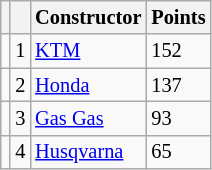<table class="wikitable" style="font-size: 85%;">
<tr>
<th></th>
<th></th>
<th>Constructor</th>
<th>Points</th>
</tr>
<tr>
<td></td>
<td align=center>1</td>
<td> <a href='#'>KTM</a></td>
<td align=left>152</td>
</tr>
<tr>
<td></td>
<td align=center>2</td>
<td> <a href='#'>Honda</a></td>
<td align=left>137</td>
</tr>
<tr>
<td></td>
<td align=center>3</td>
<td> <a href='#'>Gas Gas</a></td>
<td align=left>93</td>
</tr>
<tr>
<td></td>
<td align=center>4</td>
<td> <a href='#'>Husqvarna</a></td>
<td align=left>65</td>
</tr>
</table>
